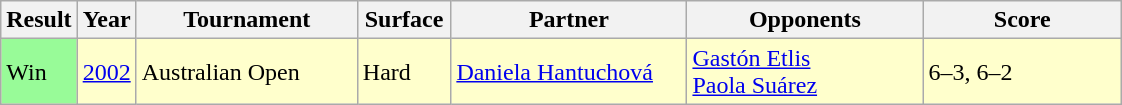<table class="sortable wikitable">
<tr>
<th style="width:40px">Result</th>
<th style="width:30px">Year</th>
<th style="width:140px">Tournament</th>
<th style="width:55px">Surface</th>
<th style="width:150px">Partner</th>
<th style="width:150px">Opponents</th>
<th style="width:125px" class="unsortable">Score</th>
</tr>
<tr style="background:#ffc;">
<td style="background:#98fb98;">Win</td>
<td><a href='#'>2002</a></td>
<td>Australian Open</td>
<td>Hard</td>
<td> <a href='#'>Daniela Hantuchová</a></td>
<td> <a href='#'>Gastón Etlis</a><br> <a href='#'>Paola Suárez</a></td>
<td>6–3, 6–2</td>
</tr>
</table>
